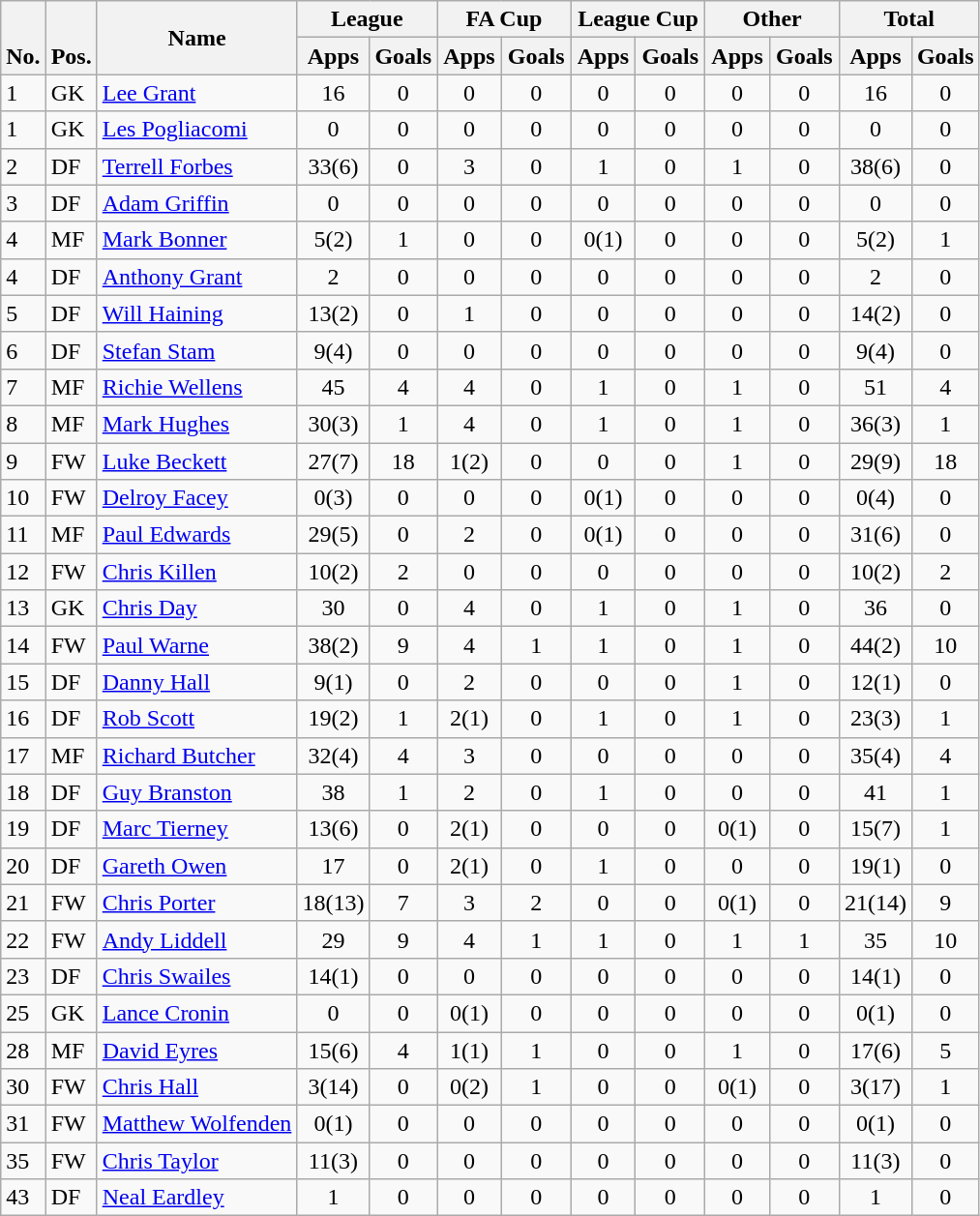<table class="wikitable" style="text-align:center">
<tr>
<th rowspan="2" valign="bottom">No.</th>
<th rowspan="2" valign="bottom">Pos.</th>
<th rowspan="2">Name</th>
<th colspan="2" width="85">League</th>
<th colspan="2" width="85">FA Cup</th>
<th colspan="2" width="85">League Cup</th>
<th colspan="2" width="85">Other</th>
<th colspan="2" width="85">Total</th>
</tr>
<tr>
<th>Apps</th>
<th>Goals</th>
<th>Apps</th>
<th>Goals</th>
<th>Apps</th>
<th>Goals</th>
<th>Apps</th>
<th>Goals</th>
<th>Apps</th>
<th>Goals</th>
</tr>
<tr>
<td align="left">1</td>
<td align="left">GK</td>
<td align="left"> <a href='#'>Lee Grant</a></td>
<td>16</td>
<td>0</td>
<td>0</td>
<td>0</td>
<td>0</td>
<td>0</td>
<td>0</td>
<td>0</td>
<td>16</td>
<td>0</td>
</tr>
<tr>
<td align="left">1</td>
<td align="left">GK</td>
<td align="left"> <a href='#'>Les Pogliacomi</a></td>
<td>0</td>
<td>0</td>
<td>0</td>
<td>0</td>
<td>0</td>
<td>0</td>
<td>0</td>
<td>0</td>
<td>0</td>
<td>0</td>
</tr>
<tr>
<td align="left">2</td>
<td align="left">DF</td>
<td align="left"> <a href='#'>Terrell Forbes</a></td>
<td>33(6)</td>
<td>0</td>
<td>3</td>
<td>0</td>
<td>1</td>
<td>0</td>
<td>1</td>
<td>0</td>
<td>38(6)</td>
<td>0</td>
</tr>
<tr>
<td align="left">3</td>
<td align="left">DF</td>
<td align="left"> <a href='#'>Adam Griffin</a></td>
<td>0</td>
<td>0</td>
<td>0</td>
<td>0</td>
<td>0</td>
<td>0</td>
<td>0</td>
<td>0</td>
<td>0</td>
<td>0</td>
</tr>
<tr>
<td align="left">4</td>
<td align="left">MF</td>
<td align="left"> <a href='#'>Mark Bonner</a></td>
<td>5(2)</td>
<td>1</td>
<td>0</td>
<td>0</td>
<td>0(1)</td>
<td>0</td>
<td>0</td>
<td>0</td>
<td>5(2)</td>
<td>1</td>
</tr>
<tr>
<td align="left">4</td>
<td align="left">DF</td>
<td align="left"> <a href='#'>Anthony Grant</a></td>
<td>2</td>
<td>0</td>
<td>0</td>
<td>0</td>
<td>0</td>
<td>0</td>
<td>0</td>
<td>0</td>
<td>2</td>
<td>0</td>
</tr>
<tr>
<td align="left">5</td>
<td align="left">DF</td>
<td align="left"> <a href='#'>Will Haining</a></td>
<td>13(2)</td>
<td>0</td>
<td>1</td>
<td>0</td>
<td>0</td>
<td>0</td>
<td>0</td>
<td>0</td>
<td>14(2)</td>
<td>0</td>
</tr>
<tr>
<td align="left">6</td>
<td align="left">DF</td>
<td align="left"> <a href='#'>Stefan Stam</a></td>
<td>9(4)</td>
<td>0</td>
<td>0</td>
<td>0</td>
<td>0</td>
<td>0</td>
<td>0</td>
<td>0</td>
<td>9(4)</td>
<td>0</td>
</tr>
<tr>
<td align="left">7</td>
<td align="left">MF</td>
<td align="left"> <a href='#'>Richie Wellens</a></td>
<td>45</td>
<td>4</td>
<td>4</td>
<td>0</td>
<td>1</td>
<td>0</td>
<td>1</td>
<td>0</td>
<td>51</td>
<td>4</td>
</tr>
<tr>
<td align="left">8</td>
<td align="left">MF</td>
<td align="left"> <a href='#'>Mark Hughes</a></td>
<td>30(3)</td>
<td>1</td>
<td>4</td>
<td>0</td>
<td>1</td>
<td>0</td>
<td>1</td>
<td>0</td>
<td>36(3)</td>
<td>1</td>
</tr>
<tr>
<td align="left">9</td>
<td align="left">FW</td>
<td align="left"> <a href='#'>Luke Beckett</a></td>
<td>27(7)</td>
<td>18</td>
<td>1(2)</td>
<td>0</td>
<td>0</td>
<td>0</td>
<td>1</td>
<td>0</td>
<td>29(9)</td>
<td>18</td>
</tr>
<tr>
<td align="left">10</td>
<td align="left">FW</td>
<td align="left"> <a href='#'>Delroy Facey</a></td>
<td>0(3)</td>
<td>0</td>
<td>0</td>
<td>0</td>
<td>0(1)</td>
<td>0</td>
<td>0</td>
<td>0</td>
<td>0(4)</td>
<td>0</td>
</tr>
<tr>
<td align="left">11</td>
<td align="left">MF</td>
<td align="left"> <a href='#'>Paul Edwards</a></td>
<td>29(5)</td>
<td>0</td>
<td>2</td>
<td>0</td>
<td>0(1)</td>
<td>0</td>
<td>0</td>
<td>0</td>
<td>31(6)</td>
<td>0</td>
</tr>
<tr>
<td align="left">12</td>
<td align="left">FW</td>
<td align="left"> <a href='#'>Chris Killen</a></td>
<td>10(2)</td>
<td>2</td>
<td>0</td>
<td>0</td>
<td>0</td>
<td>0</td>
<td>0</td>
<td>0</td>
<td>10(2)</td>
<td>2</td>
</tr>
<tr>
<td align="left">13</td>
<td align="left">GK</td>
<td align="left"> <a href='#'>Chris Day</a></td>
<td>30</td>
<td>0</td>
<td>4</td>
<td>0</td>
<td>1</td>
<td>0</td>
<td>1</td>
<td>0</td>
<td>36</td>
<td>0</td>
</tr>
<tr>
<td align="left">14</td>
<td align="left">FW</td>
<td align="left"> <a href='#'>Paul Warne</a></td>
<td>38(2)</td>
<td>9</td>
<td>4</td>
<td>1</td>
<td>1</td>
<td>0</td>
<td>1</td>
<td>0</td>
<td>44(2)</td>
<td>10</td>
</tr>
<tr>
<td align="left">15</td>
<td align="left">DF</td>
<td align="left"> <a href='#'>Danny Hall</a></td>
<td>9(1)</td>
<td>0</td>
<td>2</td>
<td>0</td>
<td>0</td>
<td>0</td>
<td>1</td>
<td>0</td>
<td>12(1)</td>
<td>0</td>
</tr>
<tr>
<td align="left">16</td>
<td align="left">DF</td>
<td align="left"> <a href='#'>Rob Scott</a></td>
<td>19(2)</td>
<td>1</td>
<td>2(1)</td>
<td>0</td>
<td>1</td>
<td>0</td>
<td>1</td>
<td>0</td>
<td>23(3)</td>
<td>1</td>
</tr>
<tr>
<td align="left">17</td>
<td align="left">MF</td>
<td align="left"> <a href='#'>Richard Butcher</a></td>
<td>32(4)</td>
<td>4</td>
<td>3</td>
<td>0</td>
<td>0</td>
<td>0</td>
<td>0</td>
<td>0</td>
<td>35(4)</td>
<td>4</td>
</tr>
<tr>
<td align="left">18</td>
<td align="left">DF</td>
<td align="left"> <a href='#'>Guy Branston</a></td>
<td>38</td>
<td>1</td>
<td>2</td>
<td>0</td>
<td>1</td>
<td>0</td>
<td>0</td>
<td>0</td>
<td>41</td>
<td>1</td>
</tr>
<tr>
<td align="left">19</td>
<td align="left">DF</td>
<td align="left"> <a href='#'>Marc Tierney</a></td>
<td>13(6)</td>
<td>0</td>
<td>2(1)</td>
<td>0</td>
<td>0</td>
<td>0</td>
<td>0(1)</td>
<td>0</td>
<td>15(7)</td>
<td>1</td>
</tr>
<tr>
<td align="left">20</td>
<td align="left">DF</td>
<td align="left"> <a href='#'>Gareth Owen</a></td>
<td>17</td>
<td>0</td>
<td>2(1)</td>
<td>0</td>
<td>1</td>
<td>0</td>
<td>0</td>
<td>0</td>
<td>19(1)</td>
<td>0</td>
</tr>
<tr>
<td align="left">21</td>
<td align="left">FW</td>
<td align="left"> <a href='#'>Chris Porter</a></td>
<td>18(13)</td>
<td>7</td>
<td>3</td>
<td>2</td>
<td>0</td>
<td>0</td>
<td>0(1)</td>
<td>0</td>
<td>21(14)</td>
<td>9</td>
</tr>
<tr>
<td align="left">22</td>
<td align="left">FW</td>
<td align="left"> <a href='#'>Andy Liddell</a></td>
<td>29</td>
<td>9</td>
<td>4</td>
<td>1</td>
<td>1</td>
<td>0</td>
<td>1</td>
<td>1</td>
<td>35</td>
<td>10</td>
</tr>
<tr>
<td align="left">23</td>
<td align="left">DF</td>
<td align="left"> <a href='#'>Chris Swailes</a></td>
<td>14(1)</td>
<td>0</td>
<td>0</td>
<td>0</td>
<td>0</td>
<td>0</td>
<td>0</td>
<td>0</td>
<td>14(1)</td>
<td>0</td>
</tr>
<tr>
<td align="left">25</td>
<td align="left">GK</td>
<td align="left"> <a href='#'>Lance Cronin</a></td>
<td>0</td>
<td>0</td>
<td>0(1)</td>
<td>0</td>
<td>0</td>
<td>0</td>
<td>0</td>
<td>0</td>
<td>0(1)</td>
<td>0</td>
</tr>
<tr>
<td align="left">28</td>
<td align="left">MF</td>
<td align="left"> <a href='#'>David Eyres</a></td>
<td>15(6)</td>
<td>4</td>
<td>1(1)</td>
<td>1</td>
<td>0</td>
<td>0</td>
<td>1</td>
<td>0</td>
<td>17(6)</td>
<td>5</td>
</tr>
<tr>
<td align="left">30</td>
<td align="left">FW</td>
<td align="left"> <a href='#'>Chris Hall</a></td>
<td>3(14)</td>
<td>0</td>
<td>0(2)</td>
<td>1</td>
<td>0</td>
<td>0</td>
<td>0(1)</td>
<td>0</td>
<td>3(17)</td>
<td>1</td>
</tr>
<tr>
<td align="left">31</td>
<td align="left">FW</td>
<td align="left"> <a href='#'>Matthew Wolfenden</a></td>
<td>0(1)</td>
<td>0</td>
<td>0</td>
<td>0</td>
<td>0</td>
<td>0</td>
<td>0</td>
<td>0</td>
<td>0(1)</td>
<td>0</td>
</tr>
<tr>
<td align="left">35</td>
<td align="left">FW</td>
<td align="left"> <a href='#'>Chris Taylor</a></td>
<td>11(3)</td>
<td>0</td>
<td>0</td>
<td>0</td>
<td>0</td>
<td>0</td>
<td>0</td>
<td>0</td>
<td>11(3)</td>
<td>0</td>
</tr>
<tr>
<td align="left">43</td>
<td align="left">DF</td>
<td align="left"> <a href='#'>Neal Eardley</a></td>
<td>1</td>
<td>0</td>
<td>0</td>
<td>0</td>
<td>0</td>
<td>0</td>
<td>0</td>
<td>0</td>
<td>1</td>
<td>0</td>
</tr>
</table>
